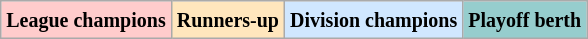<table class="wikitable">
<tr>
<td bgcolor="#FFCCCC"><small><strong>League champions</strong></small></td>
<td bgcolor="#FFE6BD"><small><strong>Runners-up</strong></small></td>
<td bgcolor="#D0E7FF"><small><strong>Division champions</strong></small></td>
<td bgcolor="#96CDCD"><small><strong>Playoff berth</strong></small></td>
</tr>
</table>
